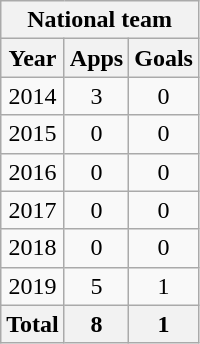<table class="wikitable" style="text-align:center">
<tr>
<th colspan=3>National team</th>
</tr>
<tr>
<th>Year</th>
<th>Apps</th>
<th>Goals</th>
</tr>
<tr>
<td>2014</td>
<td>3</td>
<td>0</td>
</tr>
<tr>
<td>2015</td>
<td>0</td>
<td>0</td>
</tr>
<tr>
<td>2016</td>
<td>0</td>
<td>0</td>
</tr>
<tr>
<td>2017</td>
<td>0</td>
<td>0</td>
</tr>
<tr>
<td>2018</td>
<td>0</td>
<td>0</td>
</tr>
<tr>
<td>2019</td>
<td>5</td>
<td>1</td>
</tr>
<tr>
<th>Total</th>
<th>8</th>
<th>1</th>
</tr>
</table>
